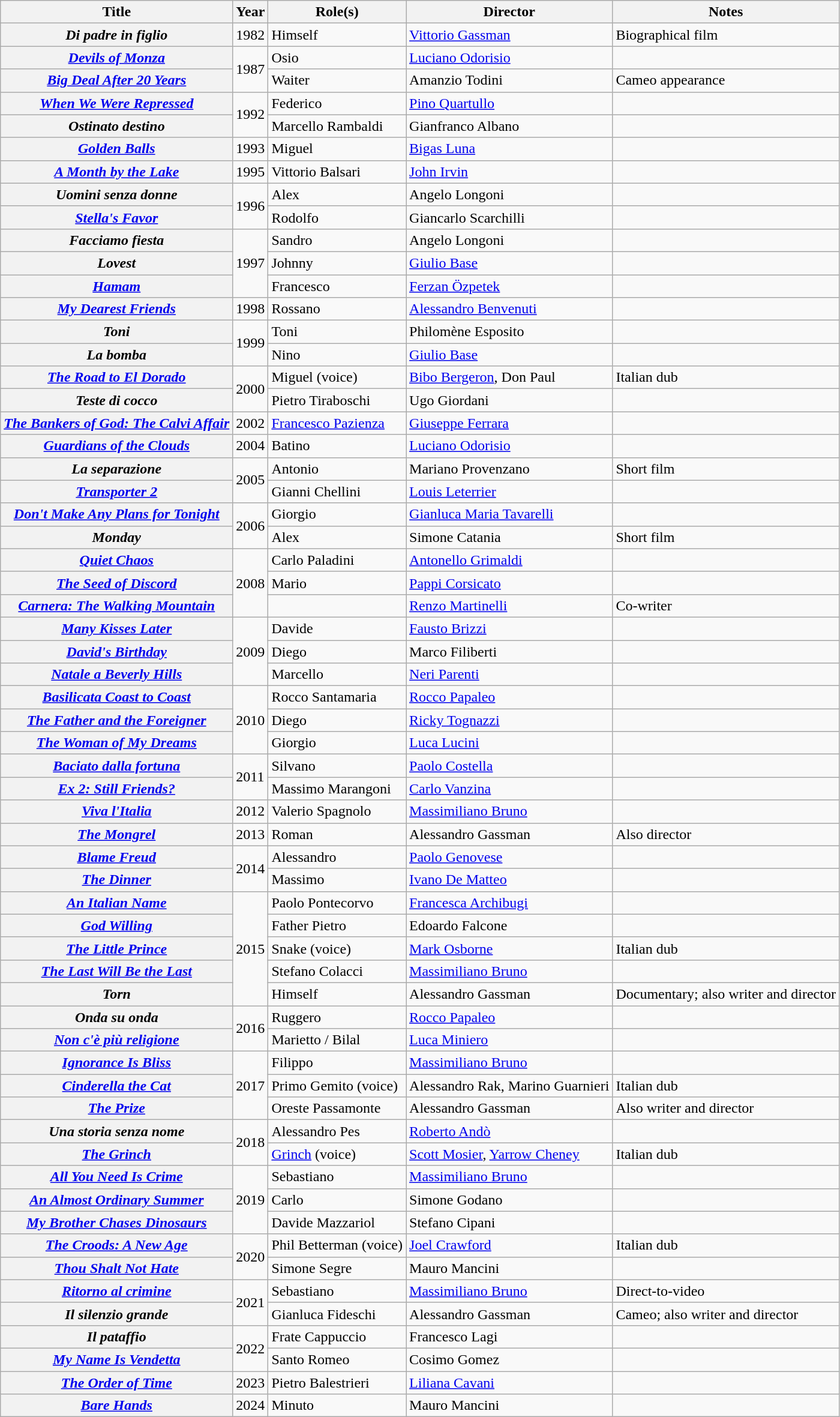<table class="wikitable plainrowheaders sortable">
<tr>
<th scope="col">Title</th>
<th scope="col">Year</th>
<th scope="col">Role(s)</th>
<th scope="col">Director</th>
<th scope="col" class="unsortable">Notes</th>
</tr>
<tr>
<th scope="row"><em>Di padre in figlio</em></th>
<td>1982</td>
<td>Himself</td>
<td><a href='#'>Vittorio Gassman</a></td>
<td>Biographical film</td>
</tr>
<tr>
<th scope="row"><em><a href='#'>Devils of Monza</a></em></th>
<td rowspan="2">1987</td>
<td>Osio</td>
<td><a href='#'>Luciano Odorisio</a></td>
<td></td>
</tr>
<tr>
<th scope="row"><em><a href='#'>Big Deal After 20 Years</a></em></th>
<td>Waiter</td>
<td>Amanzio Todini</td>
<td>Cameo appearance</td>
</tr>
<tr>
<th scope="row"><em><a href='#'>When We Were Repressed</a></em></th>
<td rowspan="2">1992</td>
<td>Federico</td>
<td><a href='#'>Pino Quartullo</a></td>
<td></td>
</tr>
<tr>
<th scope="row"><em>Ostinato destino</em></th>
<td>Marcello Rambaldi</td>
<td>Gianfranco Albano</td>
<td></td>
</tr>
<tr>
<th scope="row"><em><a href='#'>Golden Balls</a></em></th>
<td>1993</td>
<td>Miguel</td>
<td><a href='#'>Bigas Luna</a></td>
<td></td>
</tr>
<tr>
<th scope="row"><em><a href='#'>A Month by the Lake</a></em></th>
<td>1995</td>
<td>Vittorio Balsari</td>
<td><a href='#'>John Irvin</a></td>
<td></td>
</tr>
<tr>
<th scope="row"><em>Uomini senza donne</em></th>
<td rowspan="2">1996</td>
<td>Alex</td>
<td>Angelo Longoni</td>
<td></td>
</tr>
<tr>
<th scope="row"><em><a href='#'>Stella's Favor</a></em></th>
<td>Rodolfo</td>
<td>Giancarlo Scarchilli</td>
<td></td>
</tr>
<tr>
<th scope="row"><em>Facciamo fiesta</em></th>
<td rowspan="3">1997</td>
<td>Sandro</td>
<td>Angelo Longoni</td>
<td></td>
</tr>
<tr>
<th scope="row"><em>Lovest</em></th>
<td>Johnny</td>
<td><a href='#'>Giulio Base</a></td>
<td></td>
</tr>
<tr>
<th scope="row"><em><a href='#'>Hamam</a></em></th>
<td>Francesco</td>
<td><a href='#'>Ferzan Özpetek</a></td>
<td></td>
</tr>
<tr>
<th scope="row"><em><a href='#'>My Dearest Friends</a></em></th>
<td>1998</td>
<td>Rossano</td>
<td><a href='#'>Alessandro Benvenuti</a></td>
<td></td>
</tr>
<tr>
<th scope="row"><em>Toni</em></th>
<td rowspan="2">1999</td>
<td>Toni</td>
<td>Philomène Esposito</td>
<td></td>
</tr>
<tr>
<th scope="row"><em>La bomba</em></th>
<td>Nino</td>
<td><a href='#'>Giulio Base</a></td>
<td></td>
</tr>
<tr>
<th scope="row"><em><a href='#'>The Road to El Dorado</a></em></th>
<td rowspan="2">2000</td>
<td>Miguel (voice)</td>
<td><a href='#'>Bibo Bergeron</a>, Don Paul</td>
<td>Italian dub</td>
</tr>
<tr>
<th scope="row"><em>Teste di cocco</em></th>
<td>Pietro Tiraboschi</td>
<td>Ugo Giordani</td>
<td></td>
</tr>
<tr>
<th scope="row"><em><a href='#'>The Bankers of God: The Calvi Affair</a></em></th>
<td>2002</td>
<td><a href='#'>Francesco Pazienza</a></td>
<td><a href='#'>Giuseppe Ferrara</a></td>
<td></td>
</tr>
<tr>
<th scope="row"><em><a href='#'>Guardians of the Clouds</a></em></th>
<td>2004</td>
<td>Batino</td>
<td><a href='#'>Luciano Odorisio</a></td>
<td></td>
</tr>
<tr>
<th scope="row"><em>La separazione</em></th>
<td rowspan="2">2005</td>
<td>Antonio</td>
<td>Mariano Provenzano</td>
<td>Short film</td>
</tr>
<tr>
<th scope="row"><em><a href='#'>Transporter 2</a></em></th>
<td>Gianni Chellini</td>
<td><a href='#'>Louis Leterrier</a></td>
<td></td>
</tr>
<tr>
<th scope="row"><em><a href='#'>Don't Make Any Plans for Tonight</a></em></th>
<td rowspan="2">2006</td>
<td>Giorgio</td>
<td><a href='#'>Gianluca Maria Tavarelli</a></td>
<td></td>
</tr>
<tr>
<th scope="row"><em>Monday</em></th>
<td>Alex</td>
<td>Simone Catania</td>
<td>Short film</td>
</tr>
<tr>
<th scope="row"><em><a href='#'>Quiet Chaos</a></em></th>
<td rowspan="3">2008</td>
<td>Carlo Paladini</td>
<td><a href='#'>Antonello Grimaldi</a></td>
<td></td>
</tr>
<tr>
<th scope="row"><em><a href='#'>The Seed of Discord</a></em></th>
<td>Mario</td>
<td><a href='#'>Pappi Corsicato</a></td>
<td></td>
</tr>
<tr>
<th scope="row"><em><a href='#'>Carnera: The Walking Mountain</a></em></th>
<td></td>
<td><a href='#'>Renzo Martinelli</a></td>
<td>Co-writer</td>
</tr>
<tr>
<th scope="row"><em><a href='#'>Many Kisses Later</a></em></th>
<td rowspan="3">2009</td>
<td>Davide</td>
<td><a href='#'>Fausto Brizzi</a></td>
<td></td>
</tr>
<tr>
<th scope="row"><em><a href='#'>David's Birthday</a></em></th>
<td>Diego</td>
<td>Marco Filiberti</td>
<td></td>
</tr>
<tr>
<th scope="row"><em><a href='#'>Natale a Beverly Hills</a></em></th>
<td>Marcello</td>
<td><a href='#'>Neri Parenti</a></td>
<td></td>
</tr>
<tr>
<th scope="row"><em><a href='#'>Basilicata Coast to Coast</a></em></th>
<td rowspan="3">2010</td>
<td>Rocco Santamaria</td>
<td><a href='#'>Rocco Papaleo</a></td>
<td></td>
</tr>
<tr>
<th scope="row"><em><a href='#'>The Father and the Foreigner</a></em></th>
<td>Diego</td>
<td><a href='#'>Ricky Tognazzi</a></td>
<td></td>
</tr>
<tr>
<th scope="row"><em><a href='#'>The Woman of My Dreams</a></em></th>
<td>Giorgio</td>
<td><a href='#'>Luca Lucini</a></td>
<td></td>
</tr>
<tr>
<th scope="row"><em><a href='#'>Baciato dalla fortuna</a></em></th>
<td rowspan="2">2011</td>
<td>Silvano</td>
<td><a href='#'>Paolo Costella</a></td>
<td></td>
</tr>
<tr>
<th scope="row"><em><a href='#'>Ex 2: Still Friends?</a></em></th>
<td>Massimo Marangoni</td>
<td><a href='#'>Carlo Vanzina</a></td>
<td></td>
</tr>
<tr>
<th scope="row"><em><a href='#'>Viva l'Italia</a></em></th>
<td>2012</td>
<td>Valerio Spagnolo</td>
<td><a href='#'>Massimiliano Bruno</a></td>
<td></td>
</tr>
<tr>
<th scope="row"><em><a href='#'>The Mongrel</a></em></th>
<td>2013</td>
<td>Roman</td>
<td>Alessandro Gassman</td>
<td>Also director</td>
</tr>
<tr>
<th scope="row"><em><a href='#'>Blame Freud</a></em></th>
<td rowspan="2">2014</td>
<td>Alessandro</td>
<td><a href='#'>Paolo Genovese</a></td>
<td></td>
</tr>
<tr>
<th scope="row"><em><a href='#'>The Dinner</a></em></th>
<td>Massimo</td>
<td><a href='#'>Ivano De Matteo</a></td>
<td></td>
</tr>
<tr>
<th scope="row"><em><a href='#'>An Italian Name</a></em></th>
<td rowspan="5">2015</td>
<td>Paolo Pontecorvo</td>
<td><a href='#'>Francesca Archibugi</a></td>
<td></td>
</tr>
<tr>
<th scope="row"><em><a href='#'>God Willing</a></em></th>
<td>Father Pietro</td>
<td>Edoardo Falcone</td>
<td></td>
</tr>
<tr>
<th scope="row"><em><a href='#'>The Little Prince</a></em></th>
<td>Snake (voice)</td>
<td><a href='#'>Mark Osborne</a></td>
<td>Italian dub</td>
</tr>
<tr>
<th scope="row"><em><a href='#'>The Last Will Be the Last</a></em></th>
<td>Stefano Colacci</td>
<td><a href='#'>Massimiliano Bruno</a></td>
<td></td>
</tr>
<tr>
<th scope="row"><em>Torn</em></th>
<td>Himself</td>
<td>Alessandro Gassman</td>
<td>Documentary; also writer and director</td>
</tr>
<tr>
<th scope="row"><em>Onda su onda</em></th>
<td rowspan="2">2016</td>
<td>Ruggero</td>
<td><a href='#'>Rocco Papaleo</a></td>
<td></td>
</tr>
<tr>
<th scope="row"><em><a href='#'>Non c'è più religione</a></em></th>
<td>Marietto / Bilal</td>
<td><a href='#'>Luca Miniero</a></td>
<td></td>
</tr>
<tr>
<th scope="row"><em><a href='#'>Ignorance Is Bliss</a></em></th>
<td rowspan="3">2017</td>
<td>Filippo</td>
<td><a href='#'>Massimiliano Bruno</a></td>
<td></td>
</tr>
<tr>
<th scope="row"><em><a href='#'>Cinderella the Cat</a></em></th>
<td>Primo Gemito (voice)</td>
<td>Alessandro Rak, Marino Guarnieri</td>
<td>Italian dub</td>
</tr>
<tr>
<th scope="row"><em><a href='#'>The Prize</a></em></th>
<td>Oreste Passamonte</td>
<td>Alessandro Gassman</td>
<td>Also writer and director</td>
</tr>
<tr>
<th scope="row"><em>Una storia senza nome</em></th>
<td rowspan="2">2018</td>
<td>Alessandro Pes</td>
<td><a href='#'>Roberto Andò</a></td>
<td></td>
</tr>
<tr>
<th scope="row"><em><a href='#'>The Grinch</a></em></th>
<td><a href='#'>Grinch</a> (voice)</td>
<td><a href='#'>Scott Mosier</a>, <a href='#'>Yarrow Cheney</a></td>
<td>Italian dub</td>
</tr>
<tr>
<th scope="row"><em><a href='#'>All You Need Is Crime</a></em></th>
<td rowspan="3">2019</td>
<td>Sebastiano</td>
<td><a href='#'>Massimiliano Bruno</a></td>
<td></td>
</tr>
<tr>
<th scope="row"><em><a href='#'>An Almost Ordinary Summer</a></em></th>
<td>Carlo</td>
<td>Simone Godano</td>
<td></td>
</tr>
<tr>
<th scope="row"><em><a href='#'>My Brother Chases Dinosaurs</a></em></th>
<td>Davide Mazzariol</td>
<td>Stefano Cipani</td>
<td></td>
</tr>
<tr>
<th scope="row"><em><a href='#'>The Croods: A New Age</a></em></th>
<td rowspan="2">2020</td>
<td>Phil Betterman (voice)</td>
<td><a href='#'>Joel Crawford</a></td>
<td>Italian dub</td>
</tr>
<tr>
<th scope="row"><em><a href='#'>Thou Shalt Not Hate</a></em></th>
<td>Simone Segre</td>
<td>Mauro Mancini</td>
<td></td>
</tr>
<tr>
<th scope="row"><em><a href='#'>Ritorno al crimine</a></em></th>
<td rowspan="2">2021</td>
<td>Sebastiano</td>
<td><a href='#'>Massimiliano Bruno</a></td>
<td>Direct-to-video</td>
</tr>
<tr>
<th scope="row"><em>Il silenzio grande</em></th>
<td>Gianluca Fideschi</td>
<td>Alessandro Gassman</td>
<td>Cameo; also writer and director</td>
</tr>
<tr>
<th scope="row"><em>Il pataffio</em></th>
<td rowspan="2">2022</td>
<td>Frate Cappuccio</td>
<td>Francesco Lagi</td>
<td></td>
</tr>
<tr>
<th scope="row"><em><a href='#'>My Name Is Vendetta</a></em></th>
<td>Santo Romeo</td>
<td>Cosimo Gomez</td>
<td></td>
</tr>
<tr>
<th scope="row"><em><a href='#'>The Order of Time</a></em></th>
<td>2023</td>
<td>Pietro Balestrieri</td>
<td><a href='#'>Liliana Cavani</a></td>
<td></td>
</tr>
<tr>
<th scope="row"><em><a href='#'>Bare Hands</a></em></th>
<td>2024</td>
<td>Minuto</td>
<td>Mauro Mancini</td>
<td></td>
</tr>
</table>
